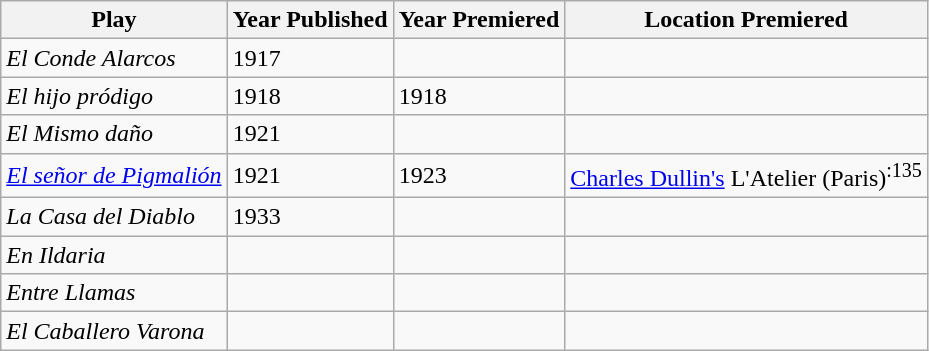<table class="wikitable">
<tr>
<th>Play</th>
<th>Year Published</th>
<th>Year Premiered</th>
<th>Location Premiered</th>
</tr>
<tr>
<td><em>El Conde Alarcos</em></td>
<td>1917</td>
<td></td>
<td></td>
</tr>
<tr>
<td><em>El hijo pródigo</em></td>
<td>1918</td>
<td>1918</td>
<td></td>
</tr>
<tr>
<td><em>El Mismo daño</em></td>
<td>1921</td>
<td></td>
<td></td>
</tr>
<tr>
<td><em><a href='#'>El señor de Pigmalión</a></em></td>
<td>1921</td>
<td>1923</td>
<td><a href='#'>Charles Dullin's</a> L'Atelier (Paris)<sup>:135</sup></td>
</tr>
<tr>
<td><em>La Casa del Diablo</em></td>
<td>1933</td>
<td></td>
<td></td>
</tr>
<tr>
<td><em>En Ildaria</em></td>
<td></td>
<td></td>
<td></td>
</tr>
<tr>
<td><em>Entre Llamas</em></td>
<td></td>
<td></td>
<td></td>
</tr>
<tr>
<td><em>El Caballero Varona</em></td>
<td></td>
<td></td>
<td></td>
</tr>
</table>
